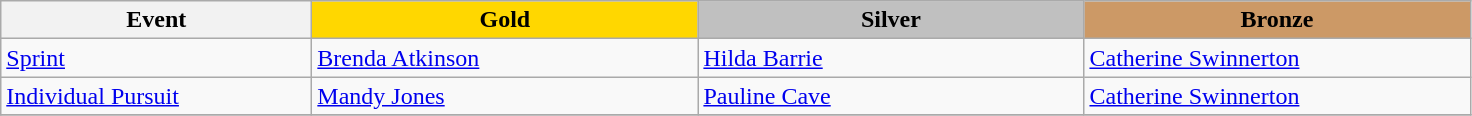<table class="wikitable" style="font-size: 100%">
<tr>
<th width=200>Event</th>
<th width=250 style="background-color: gold;">Gold</th>
<th width=250 style="background-color: silver;">Silver</th>
<th width=250 style="background-color: #cc9966;">Bronze</th>
</tr>
<tr>
<td><a href='#'>Sprint</a></td>
<td><a href='#'>Brenda Atkinson</a></td>
<td><a href='#'>Hilda Barrie</a></td>
<td><a href='#'>Catherine Swinnerton</a></td>
</tr>
<tr>
<td><a href='#'>Individual Pursuit</a></td>
<td><a href='#'>Mandy Jones</a></td>
<td><a href='#'>Pauline Cave</a></td>
<td><a href='#'>Catherine Swinnerton</a></td>
</tr>
<tr>
</tr>
</table>
